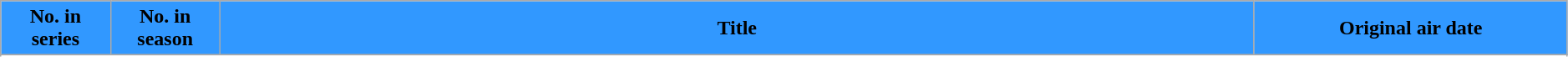<table class="wikitable plainrowheaders" style="width:99%;">
<tr>
<th scope="col" style="background-color: #3198FF; color: #000000;" width=7%>No. in<br>series</th>
<th scope="col" style="background-color: #3198FF; color: #000000;" width=7%>No. in<br>season</th>
<th scope="col" style="background-color: #3198FF; color: #000000;">Title</th>
<th scope="col" style="background-color: #3198FF; color: #000000;" width=20%>Original air date</th>
</tr>
<tr>
</tr>
<tr>
</tr>
</table>
